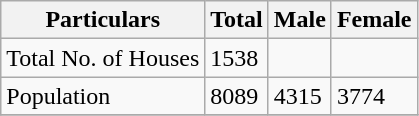<table class="wikitable sortable">
<tr>
<th>Particulars</th>
<th>Total</th>
<th>Male</th>
<th>Female</th>
</tr>
<tr>
<td>Total No. of Houses</td>
<td>1538</td>
<td></td>
<td></td>
</tr>
<tr>
<td>Population</td>
<td>8089</td>
<td>4315</td>
<td>3774</td>
</tr>
<tr>
</tr>
</table>
